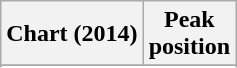<table class="wikitable sortable plainrowheaders" style="text-align:center">
<tr>
<th scope="col">Chart (2014)</th>
<th scope="col">Peak<br>position</th>
</tr>
<tr>
</tr>
<tr>
</tr>
<tr>
</tr>
</table>
